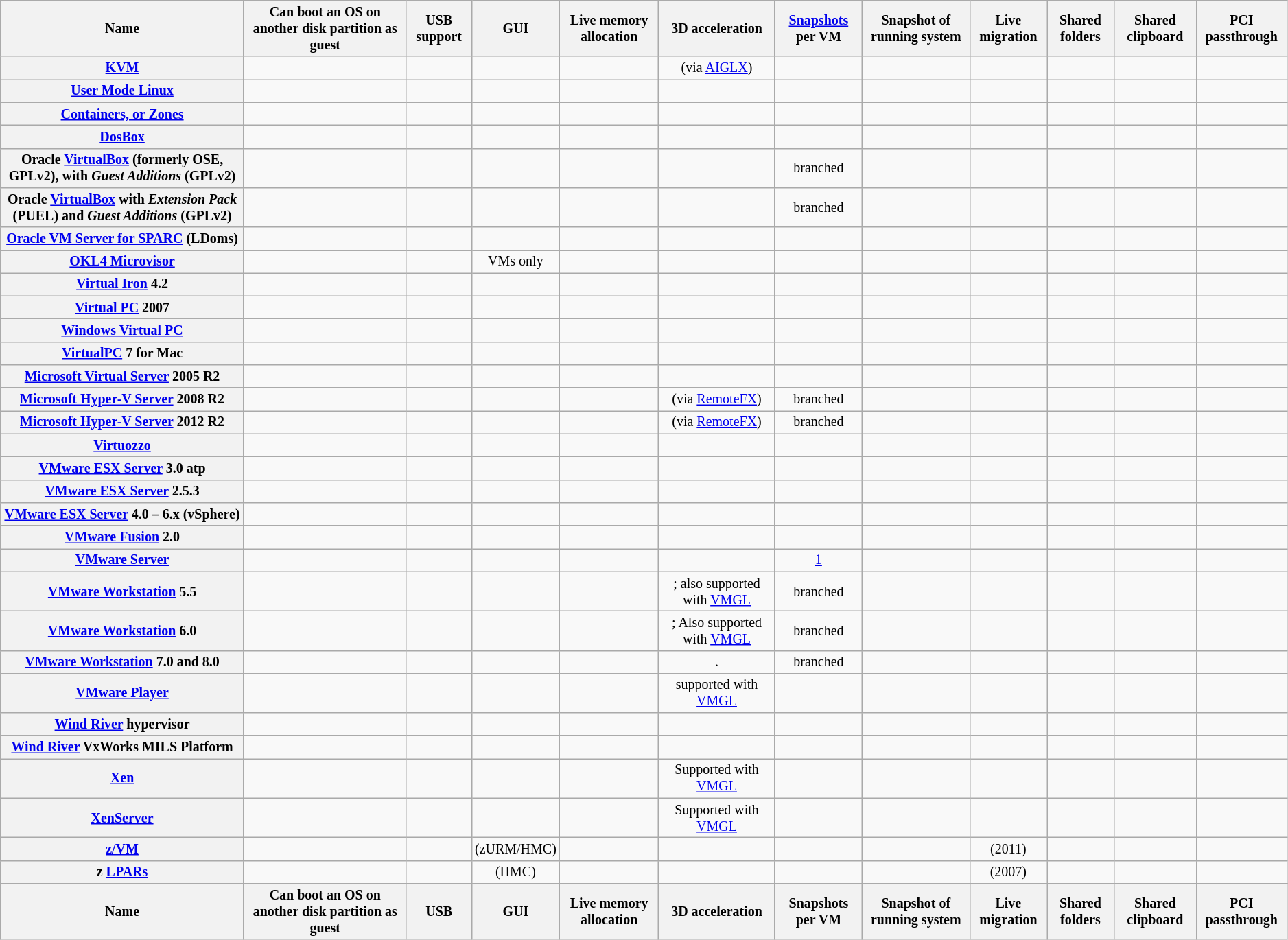<table class="wikitable sortable sort-under" style="font-size: smaller; text-align: center; width: auto; table-layout: fixed;">
<tr class="sortbottom">
<th>Name</th>
<th>Can boot an OS on another disk partition as guest</th>
<th>USB support</th>
<th>GUI</th>
<th>Live memory allocation</th>
<th>3D acceleration</th>
<th><a href='#'>Snapshots</a> per VM </th>
<th>Snapshot of running system</th>
<th>Live migration</th>
<th>Shared folders</th>
<th>Shared clipboard</th>
<th>PCI passthrough</th>
</tr>
<tr>
<th><a href='#'>KVM</a></th>
<td></td>
<td></td>
<td></td>
<td></td>
<td> (via <a href='#'>AIGLX</a>)</td>
<td></td>
<td></td>
<td></td>
<td></td>
<td></td>
<td></td>
</tr>
<tr>
<th><a href='#'>User Mode Linux</a></th>
<td></td>
<td></td>
<td></td>
<td></td>
<td></td>
<td></td>
<td></td>
<td></td>
<td></td>
<td></td>
<td></td>
</tr>
<tr>
<th><a href='#'>Containers, or Zones</a></th>
<td></td>
<td></td>
<td></td>
<td></td>
<td></td>
<td></td>
<td></td>
<td></td>
<td></td>
<td></td>
<td></td>
</tr>
<tr>
<th><a href='#'>DosBox</a></th>
<td></td>
<td></td>
<td></td>
<td></td>
<td></td>
<td></td>
<td></td>
<td></td>
<td></td>
<td></td>
<td></td>
</tr>
<tr>
<th>Oracle <a href='#'>VirtualBox</a> (formerly OSE, GPLv2), with <em>Guest Additions</em> (GPLv2)</th>
<td></td>
<td></td>
<td></td>
<td></td>
<td></td>
<td> branched</td>
<td></td>
<td></td>
<td></td>
<td></td>
<td></td>
</tr>
<tr>
<th>Oracle <a href='#'>VirtualBox</a> with <em>Extension Pack</em> (PUEL) and <em>Guest Additions</em> (GPLv2)</th>
<td></td>
<td></td>
<td></td>
<td></td>
<td></td>
<td> branched</td>
<td></td>
<td></td>
<td></td>
<td></td>
<td></td>
</tr>
<tr>
<th><a href='#'>Oracle VM Server for SPARC</a> (LDoms)</th>
<td></td>
<td></td>
<td></td>
<td></td>
<td></td>
<td></td>
<td></td>
<td></td>
<td></td>
<td></td>
<td></td>
</tr>
<tr>
<th><a href='#'>OKL4 Microvisor</a></th>
<td></td>
<td></td>
<td>VMs only</td>
<td></td>
<td></td>
<td></td>
<td></td>
<td></td>
<td></td>
<td></td>
<td></td>
</tr>
<tr>
<th><a href='#'>Virtual Iron</a> 4.2</th>
<td></td>
<td></td>
<td></td>
<td></td>
<td></td>
<td></td>
<td></td>
<td></td>
<td></td>
<td></td>
<td></td>
</tr>
<tr>
<th><a href='#'>Virtual PC</a> 2007</th>
<td></td>
<td></td>
<td></td>
<td></td>
<td></td>
<td></td>
<td></td>
<td></td>
<td></td>
<td></td>
<td></td>
</tr>
<tr>
<th><a href='#'>Windows Virtual PC</a></th>
<td></td>
<td></td>
<td></td>
<td></td>
<td></td>
<td></td>
<td></td>
<td></td>
<td></td>
<td></td>
<td></td>
</tr>
<tr>
<th><a href='#'>VirtualPC</a> 7 for Mac</th>
<td></td>
<td></td>
<td></td>
<td></td>
<td></td>
<td></td>
<td></td>
<td></td>
<td></td>
<td></td>
<td></td>
</tr>
<tr>
<th><a href='#'>Microsoft Virtual Server</a> 2005 R2</th>
<td></td>
<td></td>
<td></td>
<td></td>
<td></td>
<td></td>
<td></td>
<td></td>
<td></td>
<td></td>
<td></td>
</tr>
<tr>
<th><a href='#'>Microsoft Hyper-V Server</a> 2008 R2</th>
<td></td>
<td> </td>
<td></td>
<td></td>
<td>  (via <a href='#'>RemoteFX</a>)</td>
<td> branched</td>
<td></td>
<td></td>
<td></td>
<td></td>
<td></td>
</tr>
<tr>
<th><a href='#'>Microsoft Hyper-V Server</a> 2012 R2</th>
<td></td>
<td></td>
<td></td>
<td></td>
<td>  (via <a href='#'>RemoteFX</a>)</td>
<td> branched</td>
<td></td>
<td></td>
<td></td>
<td></td>
<td></td>
</tr>
<tr>
<th><a href='#'>Virtuozzo</a></th>
<td></td>
<td></td>
<td></td>
<td></td>
<td></td>
<td></td>
<td></td>
<td></td>
<td></td>
<td></td>
<td></td>
</tr>
<tr>
<th><a href='#'>VMware ESX Server</a> 3.0 atp</th>
<td></td>
<td></td>
<td></td>
<td></td>
<td></td>
<td></td>
<td></td>
<td></td>
<td></td>
<td></td>
<td></td>
</tr>
<tr>
<th><a href='#'>VMware ESX Server</a> 2.5.3</th>
<td></td>
<td></td>
<td></td>
<td></td>
<td></td>
<td></td>
<td></td>
<td></td>
<td></td>
<td></td>
<td></td>
</tr>
<tr>
<th><a href='#'>VMware ESX Server</a> 4.0 – 6.x (vSphere)</th>
<td></td>
<td></td>
<td></td>
<td></td>
<td></td>
<td></td>
<td></td>
<td></td>
<td></td>
<td></td>
<td></td>
</tr>
<tr>
<th><a href='#'>VMware Fusion</a> 2.0</th>
<td></td>
<td></td>
<td></td>
<td></td>
<td></td>
<td></td>
<td></td>
<td></td>
<td></td>
<td></td>
<td></td>
</tr>
<tr>
<th><a href='#'>VMware Server</a></th>
<td></td>
<td></td>
<td></td>
<td></td>
<td></td>
<td><a href='#'>1</a></td>
<td></td>
<td></td>
<td></td>
<td></td>
<td></td>
</tr>
<tr>
<th><a href='#'>VMware Workstation</a> 5.5</th>
<td></td>
<td></td>
<td></td>
<td></td>
<td>; also supported with <a href='#'>VMGL</a></td>
<td> branched</td>
<td></td>
<td></td>
<td></td>
<td></td>
<td></td>
</tr>
<tr>
<th><a href='#'>VMware Workstation</a> 6.0</th>
<td></td>
<td></td>
<td></td>
<td></td>
<td>; Also supported with <a href='#'>VMGL</a></td>
<td> branched</td>
<td></td>
<td></td>
<td></td>
<td></td>
<td></td>
</tr>
<tr>
<th><a href='#'>VMware Workstation</a> 7.0 and 8.0</th>
<td></td>
<td></td>
<td></td>
<td></td>
<td>.</td>
<td> branched</td>
<td></td>
<td></td>
<td></td>
<td></td>
<td></td>
</tr>
<tr>
<th><a href='#'>VMware Player</a></th>
<td></td>
<td></td>
<td></td>
<td></td>
<td>supported with <a href='#'>VMGL</a></td>
<td></td>
<td></td>
<td></td>
<td></td>
<td></td>
<td></td>
</tr>
<tr>
<th><a href='#'>Wind River</a> hypervisor</th>
<td></td>
<td></td>
<td></td>
<td></td>
<td></td>
<td></td>
<td></td>
<td></td>
<td></td>
<td></td>
<td></td>
</tr>
<tr>
<th><a href='#'>Wind River</a> VxWorks MILS Platform</th>
<td></td>
<td></td>
<td></td>
<td></td>
<td></td>
<td></td>
<td></td>
<td></td>
<td></td>
<td></td>
<td></td>
</tr>
<tr>
<th><a href='#'>Xen</a></th>
<td></td>
<td></td>
<td></td>
<td></td>
<td>Supported with <a href='#'>VMGL</a></td>
<td> </td>
<td></td>
<td></td>
<td></td>
<td></td>
<td></td>
</tr>
<tr>
<th><a href='#'>XenServer</a></th>
<td></td>
<td></td>
<td></td>
<td></td>
<td>Supported with <a href='#'>VMGL</a></td>
<td></td>
<td></td>
<td></td>
<td></td>
<td></td>
<td></td>
</tr>
<tr>
<th><a href='#'>z/VM</a></th>
<td></td>
<td></td>
<td> (zURM/HMC)</td>
<td></td>
<td></td>
<td></td>
<td></td>
<td> (2011)</td>
<td></td>
<td></td>
<td></td>
</tr>
<tr>
<th>z <a href='#'>LPARs</a></th>
<td></td>
<td></td>
<td> (HMC)</td>
<td></td>
<td></td>
<td></td>
<td></td>
<td> (2007)</td>
<td></td>
<td></td>
<td></td>
</tr>
<tr>
</tr>
<tr class="sortbottom">
<th>Name</th>
<th>Can boot an OS on another disk partition as guest</th>
<th>USB</th>
<th>GUI</th>
<th>Live memory allocation</th>
<th>3D acceleration</th>
<th>Snapshots per VM</th>
<th>Snapshot of running system</th>
<th>Live migration</th>
<th>Shared folders</th>
<th>Shared clipboard</th>
<th>PCI passthrough</th>
</tr>
</table>
